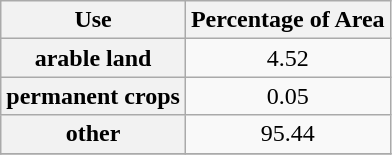<table class="wikitable" style="text-align:center">
<tr>
<th>Use</th>
<th>Percentage of Area</th>
</tr>
<tr>
<th>arable land</th>
<td>4.52</td>
</tr>
<tr>
<th>permanent crops</th>
<td>0.05</td>
</tr>
<tr>
<th>other</th>
<td>95.44</td>
</tr>
<tr>
</tr>
</table>
